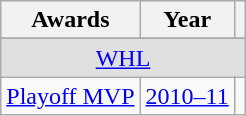<table class="wikitable">
<tr>
<th>Awards</th>
<th>Year</th>
<th></th>
</tr>
<tr>
</tr>
<tr ALIGN="center" bgcolor="#e0e0e0">
<td colspan="3"><a href='#'>WHL</a></td>
</tr>
<tr>
<td><a href='#'>Playoff MVP</a></td>
<td><a href='#'>2010–11</a></td>
<td></td>
</tr>
</table>
